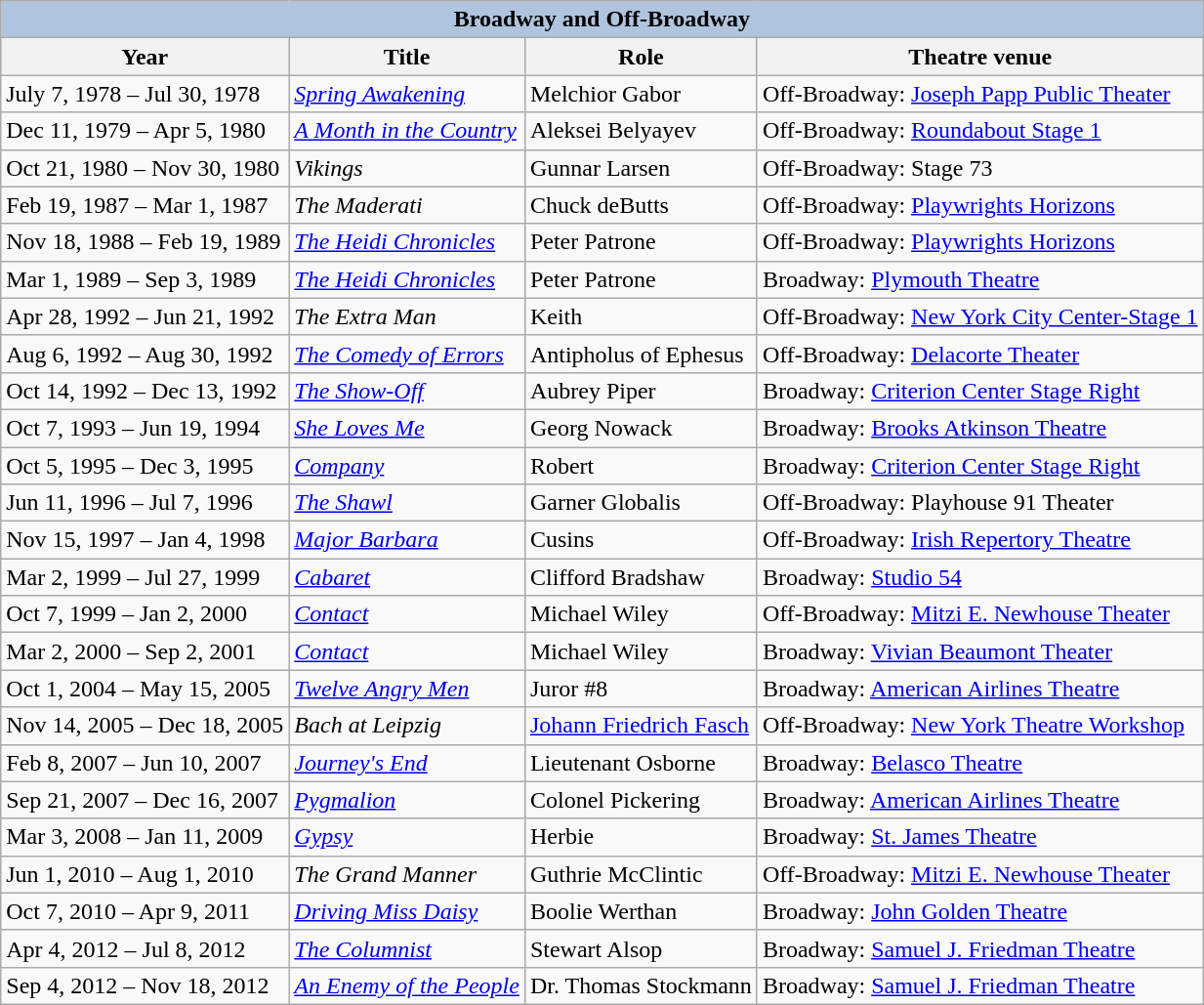<table class="wikitable">
<tr>
<th colspan="4" style="background: LightSteelBlue;">Broadway and Off-Broadway</th>
</tr>
<tr>
<th>Year</th>
<th>Title</th>
<th>Role</th>
<th>Theatre venue</th>
</tr>
<tr>
<td>July 7, 1978 – Jul 30, 1978</td>
<td><em><a href='#'>Spring Awakening</a></em></td>
<td>Melchior Gabor</td>
<td>Off-Broadway: <a href='#'>Joseph Papp Public Theater</a></td>
</tr>
<tr>
<td>Dec 11, 1979 – Apr 5, 1980</td>
<td><em><a href='#'>A Month in the Country</a></em></td>
<td>Aleksei Belyayev</td>
<td>Off-Broadway: <a href='#'>Roundabout Stage 1</a></td>
</tr>
<tr>
<td>Oct 21, 1980 – Nov 30, 1980</td>
<td><em>Vikings</em></td>
<td>Gunnar Larsen</td>
<td>Off-Broadway: Stage 73</td>
</tr>
<tr>
<td>Feb 19, 1987 – Mar 1, 1987</td>
<td><em>The Maderati</em></td>
<td>Chuck deButts</td>
<td>Off-Broadway: <a href='#'>Playwrights Horizons</a></td>
</tr>
<tr>
<td>Nov 18, 1988 – Feb 19, 1989</td>
<td><em><a href='#'>The Heidi Chronicles</a></em></td>
<td>Peter Patrone</td>
<td>Off-Broadway: <a href='#'>Playwrights Horizons</a></td>
</tr>
<tr>
<td>Mar 1, 1989 – Sep 3, 1989</td>
<td><em><a href='#'>The Heidi Chronicles</a></em></td>
<td>Peter Patrone</td>
<td>Broadway: <a href='#'>Plymouth Theatre</a></td>
</tr>
<tr>
<td>Apr 28, 1992 – Jun 21, 1992</td>
<td><em>The Extra Man</em></td>
<td>Keith</td>
<td>Off-Broadway: <a href='#'>New York City Center-Stage 1</a></td>
</tr>
<tr>
<td>Aug 6, 1992 – Aug 30, 1992</td>
<td><em><a href='#'>The Comedy of Errors</a></em></td>
<td>Antipholus of Ephesus</td>
<td>Off-Broadway: <a href='#'>Delacorte Theater</a></td>
</tr>
<tr>
<td>Oct 14, 1992 – Dec 13, 1992</td>
<td><em><a href='#'>The Show-Off</a></em></td>
<td>Aubrey Piper</td>
<td>Broadway: <a href='#'>Criterion Center Stage Right</a></td>
</tr>
<tr>
<td>Oct 7, 1993 – Jun 19, 1994</td>
<td><em><a href='#'>She Loves Me</a></em></td>
<td>Georg Nowack</td>
<td>Broadway: <a href='#'>Brooks Atkinson Theatre</a></td>
</tr>
<tr>
<td>Oct 5, 1995 – Dec 3, 1995</td>
<td><em><a href='#'>Company</a></em></td>
<td>Robert</td>
<td>Broadway: <a href='#'>Criterion Center Stage Right</a></td>
</tr>
<tr>
<td>Jun 11, 1996 – Jul 7, 1996</td>
<td><em><a href='#'>The Shawl</a></em></td>
<td>Garner Globalis</td>
<td>Off-Broadway: Playhouse 91 Theater</td>
</tr>
<tr>
<td>Nov 15, 1997 – Jan 4, 1998</td>
<td><em><a href='#'>Major Barbara</a></em></td>
<td>Cusins</td>
<td>Off-Broadway: <a href='#'>Irish Repertory Theatre</a></td>
</tr>
<tr>
<td>Mar 2, 1999 – Jul 27, 1999</td>
<td><em><a href='#'>Cabaret</a></em></td>
<td>Clifford Bradshaw</td>
<td>Broadway: <a href='#'>Studio 54</a></td>
</tr>
<tr>
<td>Oct 7, 1999 – Jan 2, 2000</td>
<td><em><a href='#'>Contact</a></em></td>
<td>Michael Wiley</td>
<td>Off-Broadway: <a href='#'>Mitzi E. Newhouse Theater</a></td>
</tr>
<tr>
<td>Mar 2, 2000 – Sep 2, 2001</td>
<td><em><a href='#'>Contact</a></em></td>
<td>Michael Wiley</td>
<td>Broadway: <a href='#'>Vivian Beaumont Theater</a></td>
</tr>
<tr>
<td>Oct 1, 2004 – May 15, 2005</td>
<td><em><a href='#'>Twelve Angry Men</a></em></td>
<td>Juror #8</td>
<td>Broadway: <a href='#'>American Airlines Theatre</a></td>
</tr>
<tr>
<td>Nov 14, 2005 – Dec 18, 2005</td>
<td><em>Bach at Leipzig</em></td>
<td><a href='#'>Johann Friedrich Fasch</a></td>
<td>Off-Broadway: <a href='#'>New York Theatre Workshop</a></td>
</tr>
<tr>
<td>Feb 8, 2007 – Jun 10, 2007</td>
<td><em><a href='#'>Journey's End</a></em></td>
<td>Lieutenant Osborne</td>
<td>Broadway: <a href='#'>Belasco Theatre</a></td>
</tr>
<tr>
<td>Sep 21, 2007 – Dec 16, 2007</td>
<td><em><a href='#'>Pygmalion</a></em></td>
<td>Colonel Pickering</td>
<td>Broadway: <a href='#'>American Airlines Theatre</a></td>
</tr>
<tr>
<td>Mar 3, 2008 – Jan 11, 2009</td>
<td><em><a href='#'>Gypsy</a></em></td>
<td>Herbie</td>
<td>Broadway: <a href='#'>St. James Theatre</a></td>
</tr>
<tr>
<td>Jun 1, 2010 – Aug 1, 2010</td>
<td><em>The Grand Manner</em></td>
<td>Guthrie McClintic</td>
<td>Off-Broadway: <a href='#'>Mitzi E. Newhouse Theater</a></td>
</tr>
<tr>
<td>Oct 7, 2010 – Apr 9, 2011</td>
<td><em><a href='#'>Driving Miss Daisy</a></em></td>
<td>Boolie Werthan</td>
<td>Broadway: <a href='#'>John Golden Theatre</a></td>
</tr>
<tr>
<td>Apr 4, 2012 – Jul 8, 2012</td>
<td><em><a href='#'>The Columnist</a></em></td>
<td>Stewart Alsop</td>
<td>Broadway: <a href='#'>Samuel J. Friedman Theatre</a></td>
</tr>
<tr>
<td>Sep 4, 2012 – Nov 18, 2012</td>
<td><em><a href='#'>An Enemy of the People</a></em></td>
<td>Dr. Thomas Stockmann</td>
<td>Broadway: <a href='#'>Samuel J. Friedman Theatre</a></td>
</tr>
</table>
